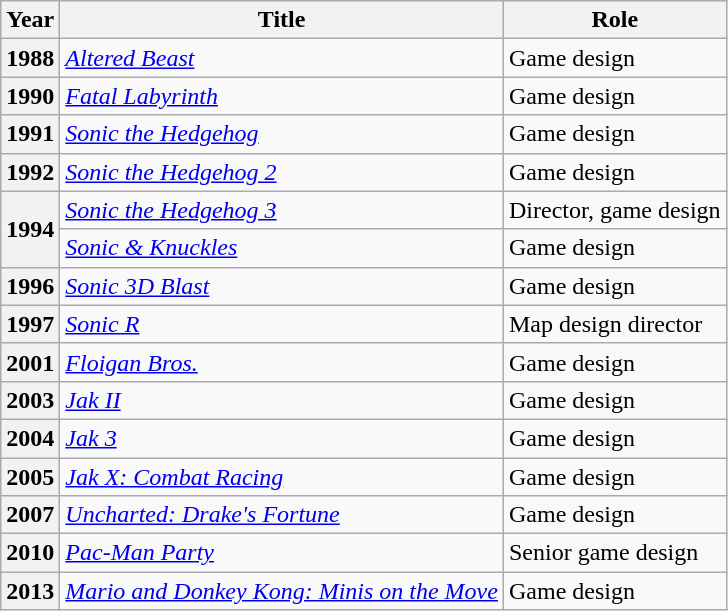<table class="wikitable sortable">
<tr>
<th scope="col">Year</th>
<th scope="col">Title</th>
<th scope="col">Role</th>
</tr>
<tr>
<th scope=rowgroup>1988</th>
<td><em><a href='#'>Altered Beast</a></em></td>
<td>Game design</td>
</tr>
<tr>
<th scope=rowgroup>1990</th>
<td><em><a href='#'>Fatal Labyrinth</a></em></td>
<td>Game design</td>
</tr>
<tr>
<th scope=rowgroup>1991</th>
<td><em><a href='#'>Sonic the Hedgehog</a></em></td>
<td>Game design</td>
</tr>
<tr>
<th scope=rowgroup>1992</th>
<td><em><a href='#'>Sonic the Hedgehog 2</a></em></td>
<td>Game design</td>
</tr>
<tr>
<th scope=rowgroup rowspan="2">1994</th>
<td><em><a href='#'>Sonic the Hedgehog 3</a></em></td>
<td>Director, game design</td>
</tr>
<tr>
<td><em><a href='#'>Sonic & Knuckles</a></em></td>
<td>Game design</td>
</tr>
<tr>
<th scope=rowgroup>1996</th>
<td><em><a href='#'>Sonic 3D Blast</a></em></td>
<td>Game design</td>
</tr>
<tr>
<th scope=rowgroup>1997</th>
<td><em><a href='#'>Sonic R</a></em></td>
<td>Map design director</td>
</tr>
<tr>
<th scope=rowgroup>2001</th>
<td><em><a href='#'>Floigan Bros.</a></em></td>
<td>Game design</td>
</tr>
<tr>
<th scope=rowgroup>2003</th>
<td><em><a href='#'>Jak II</a></em></td>
<td>Game design</td>
</tr>
<tr>
<th scope=rowgroup>2004</th>
<td><em><a href='#'>Jak 3</a></em></td>
<td>Game design</td>
</tr>
<tr>
<th scope=rowgroup>2005</th>
<td><em><a href='#'>Jak X: Combat Racing</a></em></td>
<td>Game design</td>
</tr>
<tr>
<th scope=rowgroup>2007</th>
<td><em><a href='#'>Uncharted: Drake's Fortune</a></em></td>
<td>Game design</td>
</tr>
<tr>
<th scope=rowgroup>2010</th>
<td><em><a href='#'>Pac-Man Party</a></em></td>
<td>Senior game design</td>
</tr>
<tr>
<th scope=rowgroup>2013</th>
<td><em><a href='#'>Mario and Donkey Kong: Minis on the Move</a></em></td>
<td>Game design</td>
</tr>
</table>
